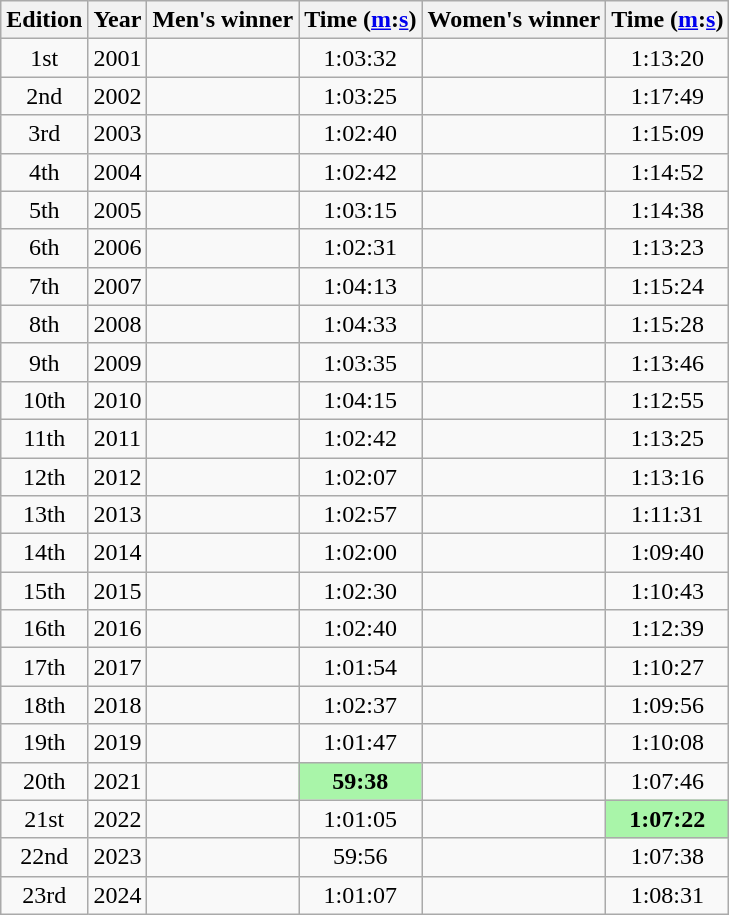<table class="wikitable" style="text-align:center">
<tr>
<th>Edition</th>
<th>Year</th>
<th>Men's winner</th>
<th>Time (<a href='#'>m</a>:<a href='#'>s</a>)</th>
<th>Women's winner</th>
<th>Time (<a href='#'>m</a>:<a href='#'>s</a>)</th>
</tr>
<tr>
<td>1st</td>
<td>2001</td>
<td align=left></td>
<td>1:03:32</td>
<td align=left></td>
<td>1:13:20</td>
</tr>
<tr>
<td>2nd</td>
<td>2002</td>
<td align=left></td>
<td>1:03:25</td>
<td align=left></td>
<td>1:17:49</td>
</tr>
<tr>
<td>3rd</td>
<td>2003</td>
<td align=left></td>
<td>1:02:40</td>
<td align=left></td>
<td>1:15:09</td>
</tr>
<tr>
<td>4th</td>
<td>2004</td>
<td align=left></td>
<td>1:02:42</td>
<td align=left></td>
<td>1:14:52</td>
</tr>
<tr>
<td>5th</td>
<td>2005</td>
<td align=left></td>
<td>1:03:15</td>
<td align=left></td>
<td>1:14:38</td>
</tr>
<tr>
<td>6th</td>
<td>2006</td>
<td align=left></td>
<td>1:02:31</td>
<td align=left></td>
<td>1:13:23</td>
</tr>
<tr>
<td>7th</td>
<td>2007</td>
<td align=left></td>
<td>1:04:13</td>
<td align=left></td>
<td>1:15:24</td>
</tr>
<tr>
<td>8th</td>
<td>2008</td>
<td align=left></td>
<td>1:04:33</td>
<td align=left></td>
<td>1:15:28</td>
</tr>
<tr>
<td>9th</td>
<td>2009</td>
<td align=left></td>
<td>1:03:35</td>
<td align=left></td>
<td>1:13:46</td>
</tr>
<tr>
<td>10th</td>
<td>2010</td>
<td align=left></td>
<td>1:04:15</td>
<td align=left></td>
<td>1:12:55</td>
</tr>
<tr>
<td>11th</td>
<td>2011</td>
<td align=left></td>
<td>1:02:42</td>
<td align=left></td>
<td>1:13:25</td>
</tr>
<tr>
<td>12th</td>
<td>2012</td>
<td align=left></td>
<td>1:02:07</td>
<td align=left></td>
<td>1:13:16</td>
</tr>
<tr>
<td>13th</td>
<td>2013</td>
<td align=left></td>
<td>1:02:57</td>
<td align=left></td>
<td>1:11:31</td>
</tr>
<tr>
<td>14th</td>
<td>2014</td>
<td align=left></td>
<td>1:02:00</td>
<td align=left></td>
<td>1:09:40</td>
</tr>
<tr>
<td>15th</td>
<td>2015</td>
<td align=left></td>
<td>1:02:30</td>
<td align=left></td>
<td>1:10:43</td>
</tr>
<tr>
<td>16th</td>
<td>2016</td>
<td align=left></td>
<td>1:02:40</td>
<td align=left></td>
<td>1:12:39</td>
</tr>
<tr>
<td>17th</td>
<td>2017</td>
<td align=left></td>
<td>1:01:54</td>
<td align=left></td>
<td>1:10:27</td>
</tr>
<tr>
<td>18th</td>
<td>2018</td>
<td align=left></td>
<td>1:02:37</td>
<td align=left></td>
<td>1:09:56</td>
</tr>
<tr>
<td>19th</td>
<td>2019</td>
<td align=left></td>
<td>1:01:47</td>
<td align=left></td>
<td>1:10:08</td>
</tr>
<tr>
<td>20th</td>
<td>2021</td>
<td align=left></td>
<td bgcolor=#A9F5A9><strong>59:38</strong></td>
<td align=left></td>
<td>1:07:46</td>
</tr>
<tr>
<td>21st</td>
<td>2022</td>
<td align=left></td>
<td>1:01:05</td>
<td align=left></td>
<td bgcolor=#A9F5A9><strong>1:07:22</strong></td>
</tr>
<tr>
<td>22nd</td>
<td>2023</td>
<td align=left></td>
<td>59:56</td>
<td align=left></td>
<td>1:07:38</td>
</tr>
<tr>
<td>23rd</td>
<td>2024</td>
<td align=left></td>
<td>1:01:07</td>
<td align=left></td>
<td>1:08:31</td>
</tr>
</table>
